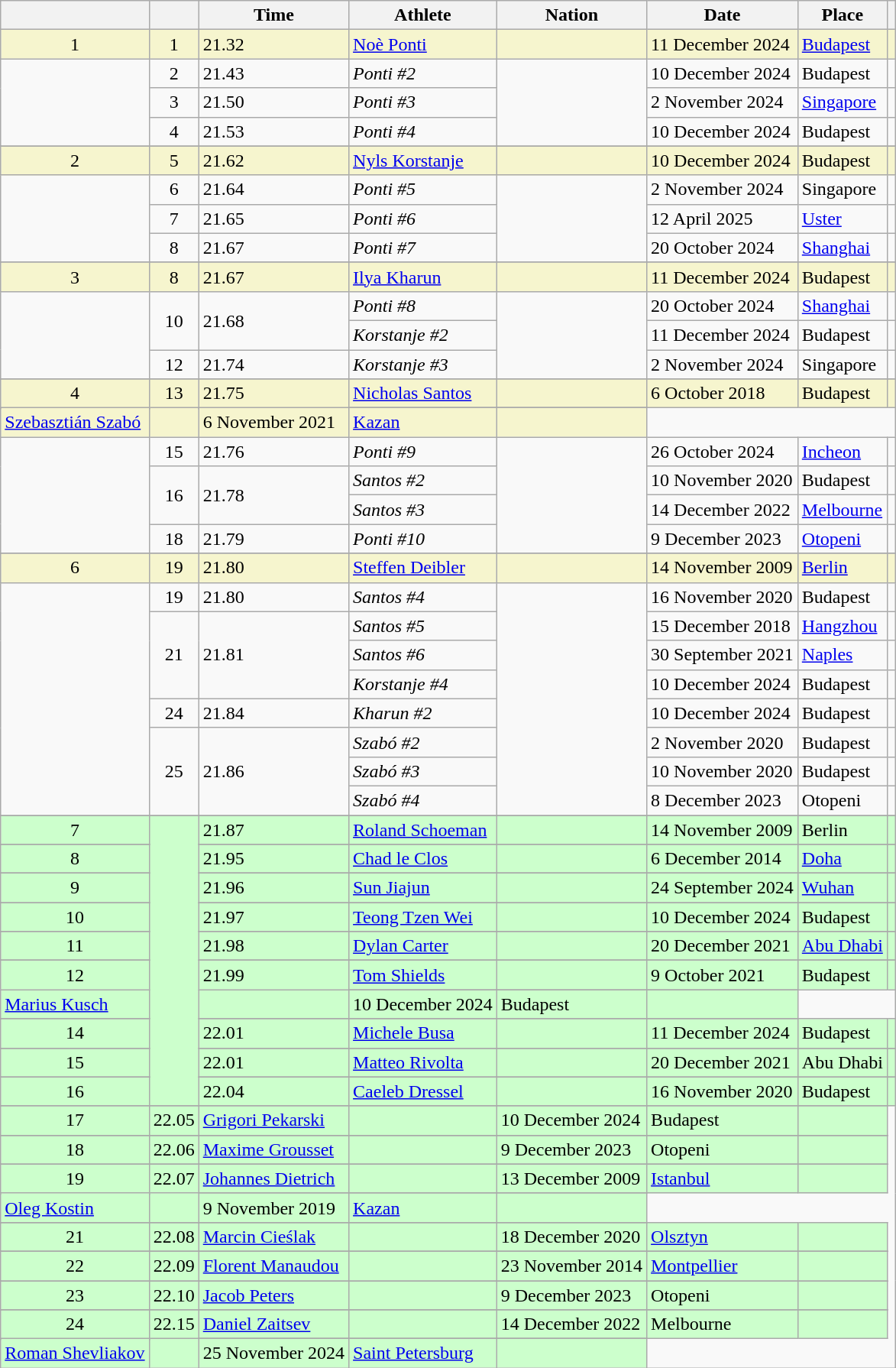<table class="wikitable sortable">
<tr>
<th></th>
<th></th>
<th>Time</th>
<th>Athlete</th>
<th>Nation</th>
<th>Date</th>
<th>Place</th>
<th class="unsortable"></th>
</tr>
<tr bgcolor=f6F5CE>
<td align=center>1</td>
<td align=center>1</td>
<td>21.32</td>
<td><a href='#'>Noè Ponti</a></td>
<td></td>
<td>11 December 2024</td>
<td><a href='#'>Budapest</a></td>
<td></td>
</tr>
<tr>
<td rowspan="3"></td>
<td align=center>2</td>
<td>21.43</td>
<td><em>Ponti #2</em></td>
<td rowspan="3"></td>
<td>10 December 2024</td>
<td>Budapest</td>
<td></td>
</tr>
<tr>
<td align=center>3</td>
<td>21.50</td>
<td><em>Ponti #3</em></td>
<td>2 November 2024</td>
<td><a href='#'>Singapore</a></td>
<td></td>
</tr>
<tr>
<td align=center>4</td>
<td>21.53</td>
<td><em>Ponti #4</em></td>
<td>10 December 2024</td>
<td>Budapest</td>
<td></td>
</tr>
<tr>
</tr>
<tr bgcolor=f6F5CE>
<td align=center>2</td>
<td align=center>5</td>
<td>21.62</td>
<td><a href='#'>Nyls Korstanje</a></td>
<td></td>
<td>10 December 2024</td>
<td>Budapest</td>
<td></td>
</tr>
<tr>
<td rowspan="3"></td>
<td align=center>6</td>
<td>21.64</td>
<td><em>Ponti #5</em></td>
<td rowspan="3"></td>
<td>2 November 2024</td>
<td>Singapore</td>
<td></td>
</tr>
<tr>
<td align=center>7</td>
<td>21.65</td>
<td><em>Ponti #6</em></td>
<td>12 April 2025</td>
<td><a href='#'>Uster</a></td>
<td></td>
</tr>
<tr>
<td align=center>8</td>
<td>21.67</td>
<td><em>Ponti #7</em></td>
<td>20 October 2024</td>
<td><a href='#'>Shanghai</a></td>
<td></td>
</tr>
<tr>
</tr>
<tr bgcolor=f6F5CE>
<td align=center>3</td>
<td align=center>8</td>
<td>21.67</td>
<td><a href='#'>Ilya Kharun</a></td>
<td></td>
<td>11 December 2024</td>
<td>Budapest</td>
<td></td>
</tr>
<tr>
<td rowspan="3"></td>
<td rowspan="2" align=center>10</td>
<td rowspan="2">21.68</td>
<td><em>Ponti #8</em></td>
<td rowspan="3"></td>
<td>20 October 2024</td>
<td><a href='#'>Shanghai</a></td>
<td></td>
</tr>
<tr>
<td><em>Korstanje #2</em></td>
<td>11 December 2024</td>
<td>Budapest</td>
<td></td>
</tr>
<tr>
<td align=center>12</td>
<td>21.74</td>
<td><em>Korstanje #3</em></td>
<td>2 November 2024</td>
<td>Singapore</td>
<td></td>
</tr>
<tr>
</tr>
<tr bgcolor=f6F5CE>
<td rowspan="2" align=center>4</td>
<td rowspan="2" align=center>13</td>
<td rowspan="2">21.75</td>
<td><a href='#'>Nicholas Santos</a></td>
<td></td>
<td>6 October 2018</td>
<td>Budapest</td>
<td></td>
</tr>
<tr>
</tr>
<tr bgcolor=f6F5CE>
<td><a href='#'>Szebasztián Szabó</a></td>
<td></td>
<td>6 November 2021</td>
<td><a href='#'>Kazan</a></td>
<td></td>
</tr>
<tr>
<td rowspan="4"></td>
<td align=center>15</td>
<td>21.76</td>
<td><em>Ponti #9</em></td>
<td rowspan="4"></td>
<td>26 October 2024</td>
<td><a href='#'>Incheon</a></td>
<td></td>
</tr>
<tr>
<td rowspan="2" align=center>16</td>
<td rowspan="2">21.78</td>
<td><em>Santos #2</em></td>
<td>10 November 2020</td>
<td>Budapest</td>
<td></td>
</tr>
<tr>
<td><em>Santos #3</em></td>
<td>14 December 2022</td>
<td><a href='#'>Melbourne</a></td>
<td></td>
</tr>
<tr>
<td align=center>18</td>
<td>21.79</td>
<td><em>Ponti #10</em></td>
<td>9 December 2023</td>
<td><a href='#'>Otopeni</a></td>
<td></td>
</tr>
<tr>
</tr>
<tr bgcolor=f6F5CE>
<td align=center>6</td>
<td align=center>19</td>
<td>21.80</td>
<td><a href='#'>Steffen Deibler</a></td>
<td></td>
<td>14 November 2009</td>
<td><a href='#'>Berlin</a></td>
<td></td>
</tr>
<tr>
<td rowspan="8"></td>
<td align=center>19</td>
<td>21.80</td>
<td><em>Santos #4</em></td>
<td rowspan="8"></td>
<td>16 November 2020</td>
<td>Budapest</td>
<td></td>
</tr>
<tr>
<td rowspan="3" align=center>21</td>
<td rowspan="3">21.81</td>
<td><em>Santos #5</em></td>
<td>15 December 2018</td>
<td><a href='#'>Hangzhou</a></td>
<td></td>
</tr>
<tr>
<td><em>Santos #6</em></td>
<td>30 September 2021</td>
<td><a href='#'>Naples</a></td>
<td></td>
</tr>
<tr>
<td><em>Korstanje #4</em></td>
<td>10 December 2024</td>
<td>Budapest</td>
<td></td>
</tr>
<tr>
<td align=center>24</td>
<td>21.84</td>
<td><em>Kharun #2</em></td>
<td>10 December 2024</td>
<td>Budapest</td>
<td></td>
</tr>
<tr>
<td rowspan="3" align=center>25</td>
<td rowspan="3">21.86</td>
<td><em>Szabó #2</em></td>
<td>2 November 2020</td>
<td>Budapest</td>
<td></td>
</tr>
<tr>
<td><em>Szabó #3</em></td>
<td>10 November 2020</td>
<td>Budapest</td>
<td></td>
</tr>
<tr>
<td><em>Szabó #4</em></td>
<td>8 December 2023</td>
<td>Otopeni</td>
<td></td>
</tr>
<tr>
</tr>
<tr bgcolor=CCFFCC>
<td align=center>7</td>
<td rowspan="19"></td>
<td>21.87</td>
<td><a href='#'>Roland Schoeman</a></td>
<td></td>
<td>14 November 2009</td>
<td>Berlin</td>
<td></td>
</tr>
<tr>
</tr>
<tr bgcolor=CCFFCC>
<td align=center>8</td>
<td>21.95</td>
<td><a href='#'>Chad le Clos</a></td>
<td></td>
<td>6 December 2014</td>
<td><a href='#'>Doha</a></td>
<td></td>
</tr>
<tr>
</tr>
<tr bgcolor=CCFFCC>
<td align=center>9</td>
<td>21.96</td>
<td><a href='#'>Sun Jiajun</a></td>
<td></td>
<td>24 September 2024</td>
<td><a href='#'>Wuhan</a></td>
<td></td>
</tr>
<tr>
</tr>
<tr bgcolor=CCFFCC>
<td align=center>10</td>
<td>21.97</td>
<td><a href='#'>Teong Tzen Wei</a></td>
<td></td>
<td>10 December 2024</td>
<td>Budapest</td>
<td></td>
</tr>
<tr>
</tr>
<tr bgcolor=CCFFCC>
<td align=center>11</td>
<td>21.98</td>
<td><a href='#'>Dylan Carter</a></td>
<td></td>
<td>20 December 2021</td>
<td><a href='#'>Abu Dhabi</a></td>
<td></td>
</tr>
<tr>
</tr>
<tr bgcolor=CCFFCC>
<td rowspan="2" align=center>12</td>
<td rowspan="2">21.99</td>
<td><a href='#'>Tom Shields</a></td>
<td></td>
<td>9 October 2021</td>
<td>Budapest</td>
<td></td>
</tr>
<tr>
</tr>
<tr bgcolor=CCFFCC>
<td><a href='#'>Marius Kusch</a></td>
<td></td>
<td>10 December 2024</td>
<td>Budapest</td>
<td></td>
</tr>
<tr>
</tr>
<tr bgcolor=CCFFCC>
<td align=center>14</td>
<td>22.01</td>
<td><a href='#'>Michele Busa</a></td>
<td></td>
<td>11 December 2024</td>
<td>Budapest</td>
<td></td>
</tr>
<tr>
</tr>
<tr bgcolor=CCFFCC>
<td align=center>15</td>
<td>22.01</td>
<td><a href='#'>Matteo Rivolta</a></td>
<td></td>
<td>20 December 2021</td>
<td>Abu Dhabi</td>
<td></td>
</tr>
<tr>
</tr>
<tr bgcolor=CCFFCC>
<td align=center>16</td>
<td>22.04</td>
<td><a href='#'>Caeleb Dressel</a></td>
<td></td>
<td>16 November 2020</td>
<td>Budapest</td>
<td></td>
</tr>
<tr>
</tr>
<tr bgcolor=CCFFCC>
<td align=center>17</td>
<td>22.05</td>
<td><a href='#'>Grigori Pekarski</a></td>
<td></td>
<td>10 December 2024</td>
<td>Budapest</td>
<td></td>
</tr>
<tr>
</tr>
<tr bgcolor=CCFFCC>
<td align=center>18</td>
<td>22.06</td>
<td><a href='#'>Maxime Grousset</a></td>
<td></td>
<td>9 December 2023</td>
<td>Otopeni</td>
<td></td>
</tr>
<tr>
</tr>
<tr bgcolor=CCFFCC>
<td rowspan="2" align=center>19</td>
<td rowspan="2">22.07</td>
<td><a href='#'>Johannes Dietrich</a></td>
<td></td>
<td>13 December 2009</td>
<td><a href='#'>Istanbul</a></td>
<td></td>
</tr>
<tr>
</tr>
<tr bgcolor=CCFFCC>
<td><a href='#'>Oleg Kostin</a></td>
<td></td>
<td>9 November 2019</td>
<td><a href='#'>Kazan</a></td>
<td></td>
</tr>
<tr>
</tr>
<tr bgcolor=CCFFCC>
<td align=center>21</td>
<td>22.08</td>
<td><a href='#'>Marcin Cieślak</a></td>
<td></td>
<td>18 December 2020</td>
<td><a href='#'>Olsztyn</a></td>
<td></td>
</tr>
<tr>
</tr>
<tr bgcolor=CCFFCC>
<td align=center>22</td>
<td>22.09</td>
<td><a href='#'>Florent Manaudou</a></td>
<td></td>
<td>23 November 2014</td>
<td><a href='#'>Montpellier</a></td>
<td></td>
</tr>
<tr>
</tr>
<tr bgcolor=CCFFCC>
<td align=center>23</td>
<td>22.10</td>
<td><a href='#'>Jacob Peters</a></td>
<td></td>
<td>9 December 2023</td>
<td>Otopeni</td>
<td></td>
</tr>
<tr>
</tr>
<tr bgcolor=CCFFCC>
<td rowspan="2" align=center>24</td>
<td rowspan="2">22.15</td>
<td><a href='#'>Daniel Zaitsev</a></td>
<td></td>
<td>14 December 2022</td>
<td>Melbourne</td>
<td></td>
</tr>
<tr>
</tr>
<tr bgcolor=CCFFCC>
<td><a href='#'>Roman Shevliakov</a></td>
<td></td>
<td>25 November 2024</td>
<td><a href='#'>Saint Petersburg</a></td>
<td></td>
</tr>
</table>
